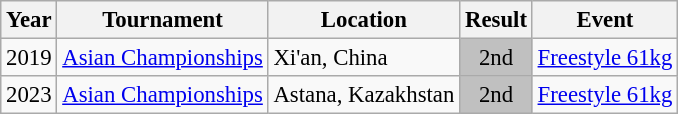<table class="wikitable" style="font-size:95%;">
<tr>
<th>Year</th>
<th>Tournament</th>
<th>Location</th>
<th>Result</th>
<th>Event</th>
</tr>
<tr>
<td>2019</td>
<td><a href='#'>Asian Championships</a></td>
<td>Xi'an, China</td>
<td align="center" bgcolor="silver">2nd</td>
<td><a href='#'>Freestyle 61kg</a></td>
</tr>
<tr>
<td>2023</td>
<td><a href='#'>Asian Championships</a></td>
<td>Astana, Kazakhstan</td>
<td align="center" bgcolor="silver">2nd</td>
<td><a href='#'>Freestyle 61kg</a></td>
</tr>
</table>
